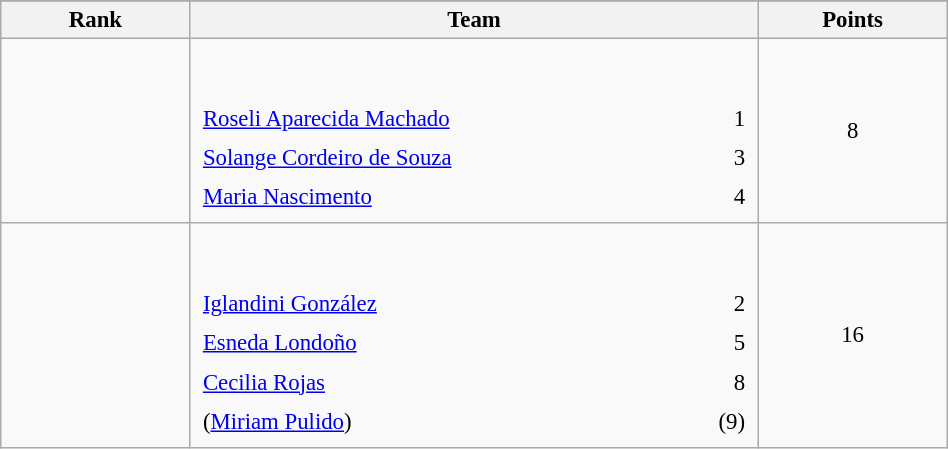<table class="wikitable sortable" style=" text-align:center; font-size:95%;" width="50%">
<tr>
</tr>
<tr>
<th width=10%>Rank</th>
<th width=30%>Team</th>
<th width=10%>Points</th>
</tr>
<tr>
<td align=center></td>
<td align=left> <br><br><table width=100%>
<tr>
<td align=left style="border:0"><a href='#'>Roseli Aparecida Machado</a></td>
<td align=right style="border:0">1</td>
</tr>
<tr>
<td align=left style="border:0"><a href='#'>Solange Cordeiro de Souza</a></td>
<td align=right style="border:0">3</td>
</tr>
<tr>
<td align=left style="border:0"><a href='#'>Maria Nascimento</a></td>
<td align=right style="border:0">4</td>
</tr>
</table>
</td>
<td>8</td>
</tr>
<tr>
<td align=center></td>
<td align=left> <br><br><table width=100%>
<tr>
<td align=left style="border:0"><a href='#'>Iglandini González</a></td>
<td align=right style="border:0">2</td>
</tr>
<tr>
<td align=left style="border:0"><a href='#'>Esneda Londoño</a></td>
<td align=right style="border:0">5</td>
</tr>
<tr>
<td align=left style="border:0"><a href='#'>Cecilia Rojas</a></td>
<td align=right style="border:0">8</td>
</tr>
<tr>
<td align=left style="border:0">(<a href='#'>Miriam Pulido</a>)</td>
<td align=right style="border:0">(9)</td>
</tr>
</table>
</td>
<td>16</td>
</tr>
</table>
